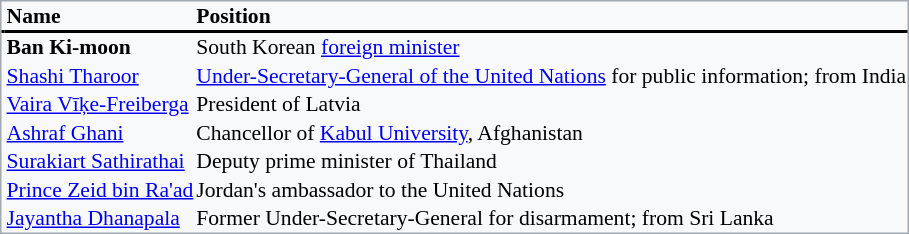<table class="floatright" style="white-space:nowrap; clear:right; margin-left:1em; margin-right:0; font-size:90%; width:auto; border-spacing:0px; border: 1px solid #a2a9b1; background-color: #f8f9fa;">
<tr>
<th scope="col" style="border-bottom: solid 2px black;"></th>
<th scope="col" style="border-bottom: solid 2px black; text-align:left;">Name</th>
<th scope="col" style="border-bottom: solid 2px black; text-align:left;">Position</th>
</tr>
<tr>
<td></td>
<td><strong>Ban Ki-moon</strong></td>
<td>South Korean <a href='#'>foreign minister</a></td>
</tr>
<tr>
<td></td>
<td><a href='#'>Shashi Tharoor</a></td>
<td><a href='#'>Under-Secretary-General of the United Nations</a> for public information; from India</td>
</tr>
<tr>
<td></td>
<td><a href='#'>Vaira Vīķe-Freiberga</a></td>
<td>President of Latvia</td>
</tr>
<tr>
<td></td>
<td><a href='#'>Ashraf Ghani</a></td>
<td>Chancellor of <a href='#'>Kabul University</a>, Afghanistan</td>
</tr>
<tr>
<td></td>
<td><a href='#'>Surakiart Sathirathai</a></td>
<td>Deputy prime minister of Thailand</td>
</tr>
<tr>
<td></td>
<td><a href='#'>Prince Zeid bin Ra'ad</a></td>
<td>Jordan's ambassador to the United Nations</td>
</tr>
<tr>
<td></td>
<td><a href='#'>Jayantha Dhanapala</a></td>
<td>Former Under-Secretary-General for disarmament; from Sri Lanka</td>
</tr>
</table>
